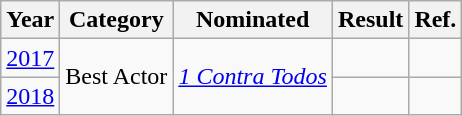<table class="wikitable">
<tr>
<th>Year</th>
<th>Category</th>
<th>Nominated</th>
<th>Result</th>
<th>Ref.</th>
</tr>
<tr>
<td><a href='#'>2017</a></td>
<td rowspan=2>Best Actor</td>
<td rowspan=2 style="text-align:center;"><em><a href='#'>1 Contra Todos</a></em></td>
<td></td>
<td></td>
</tr>
<tr>
<td><a href='#'>2018</a></td>
<td></td>
<td></td>
</tr>
</table>
